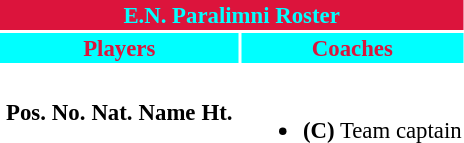<table class="toccolours" style="font-size: 95%">
<tr style="background-color: crimson; text-align: center; color: cyan;">
<td colspan="2"><strong>E.N. Paralimni Roster</strong></td>
</tr>
<tr style="background-color:cyan; color:crimson; text-align: center;">
<th><strong>Players</strong></th>
<th><strong>Coaches</strong></th>
</tr>
<tr>
<td valign="top"><br><table class="sortable" style="background:transparent; margin:0px; width:100%;">
<tr>
<th>Pos.</th>
<th>Νο.</th>
<th>Nat.</th>
<th>Name</th>
<th>Ht.<br>










</th>
</tr>
</table>
</td>
<td valign="top"><br><ul><li><strong>(C)</strong> Team captain</li></ul></td>
</tr>
</table>
